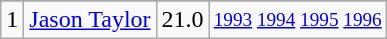<table class="wikitable">
<tr>
</tr>
<tr>
<td>1</td>
<td><a href='#'>Jason Taylor</a></td>
<td>21.0</td>
<td style="font-size:80%;"><a href='#'>1993</a> <a href='#'>1994</a> <a href='#'>1995</a> <a href='#'>1996</a></td>
</tr>
</table>
